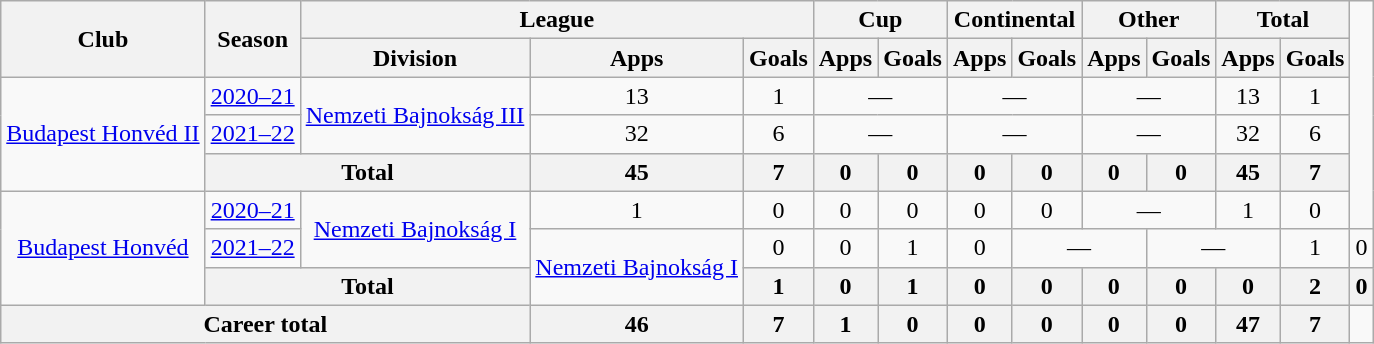<table class="wikitable" style="text-align:center">
<tr>
<th rowspan="2">Club</th>
<th rowspan="2">Season</th>
<th colspan="3">League</th>
<th colspan="2">Cup</th>
<th colspan="2">Continental</th>
<th colspan="2">Other</th>
<th colspan="2">Total</th>
</tr>
<tr>
<th>Division</th>
<th>Apps</th>
<th>Goals</th>
<th>Apps</th>
<th>Goals</th>
<th>Apps</th>
<th>Goals</th>
<th>Apps</th>
<th>Goals</th>
<th>Apps</th>
<th>Goals</th>
</tr>
<tr>
<td rowspan="3"><a href='#'>Budapest Honvéd II</a></td>
<td><a href='#'>2020–21</a></td>
<td rowspan="2"><a href='#'>Nemzeti Bajnokság III</a></td>
<td>13</td>
<td>1</td>
<td colspan="2">—</td>
<td colspan="2">—</td>
<td colspan="2">—</td>
<td>13</td>
<td>1</td>
</tr>
<tr>
<td><a href='#'>2021–22</a></td>
<td>32</td>
<td>6</td>
<td colspan="2">—</td>
<td colspan="2">—</td>
<td colspan="2">—</td>
<td>32</td>
<td>6</td>
</tr>
<tr>
<th colspan="2">Total</th>
<th>45</th>
<th>7</th>
<th>0</th>
<th>0</th>
<th>0</th>
<th>0</th>
<th>0</th>
<th>0</th>
<th>45</th>
<th>7</th>
</tr>
<tr>
<td rowspan="3"><a href='#'>Budapest Honvéd</a></td>
<td><a href='#'>2020–21</a></td>
<td rowspan="2"><a href='#'>Nemzeti Bajnokság I</a></td>
<td>1</td>
<td>0</td>
<td>0</td>
<td>0</td>
<td>0</td>
<td>0</td>
<td colspan="2">—</td>
<td>1</td>
<td>0</td>
</tr>
<tr>
<td><a href='#'>2021–22</a></td>
<td rowspan="2"><a href='#'>Nemzeti Bajnokság I</a></td>
<td>0</td>
<td>0</td>
<td>1</td>
<td>0</td>
<td colspan="2">—</td>
<td colspan="2">—</td>
<td>1</td>
<td>0</td>
</tr>
<tr>
<th colspan="2">Total</th>
<th>1</th>
<th>0</th>
<th>1</th>
<th>0</th>
<th>0</th>
<th>0</th>
<th>0</th>
<th>0</th>
<th>2</th>
<th>0</th>
</tr>
<tr>
<th colspan="3">Career total</th>
<th>46</th>
<th>7</th>
<th>1</th>
<th>0</th>
<th>0</th>
<th>0</th>
<th>0</th>
<th>0</th>
<th>47</th>
<th>7</th>
</tr>
</table>
